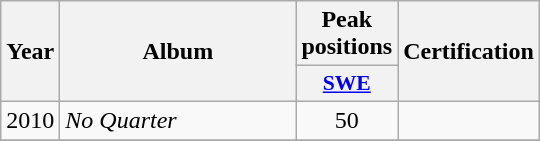<table class="wikitable">
<tr>
<th align="center" rowspan="2" width="10">Year</th>
<th align="center" rowspan="2" width="150">Album</th>
<th align="center" colspan="1" width="20">Peak positions</th>
<th align="center" rowspan="2" width="70">Certification</th>
</tr>
<tr>
<th scope="col" style="width:3em;font-size:90%;"><a href='#'>SWE</a><br></th>
</tr>
<tr>
<td style="text-align:center;">2010</td>
<td><em>No Quarter</em></td>
<td style="text-align:center;">50</td>
<td></td>
</tr>
<tr>
</tr>
</table>
